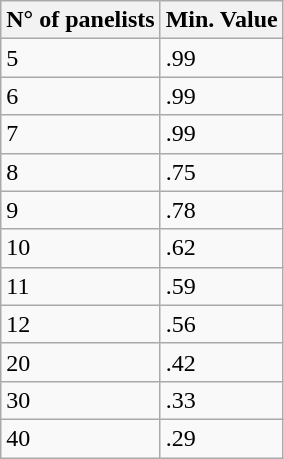<table class="wikitable">
<tr>
<th>N° of panelists</th>
<th>Min. Value</th>
</tr>
<tr>
<td>5</td>
<td>.99</td>
</tr>
<tr>
<td>6</td>
<td>.99</td>
</tr>
<tr>
<td>7</td>
<td>.99</td>
</tr>
<tr>
<td>8</td>
<td>.75</td>
</tr>
<tr>
<td>9</td>
<td>.78</td>
</tr>
<tr>
<td>10</td>
<td>.62</td>
</tr>
<tr>
<td>11</td>
<td>.59</td>
</tr>
<tr>
<td>12</td>
<td>.56</td>
</tr>
<tr>
<td>20</td>
<td>.42</td>
</tr>
<tr>
<td>30</td>
<td>.33</td>
</tr>
<tr>
<td>40</td>
<td>.29</td>
</tr>
</table>
